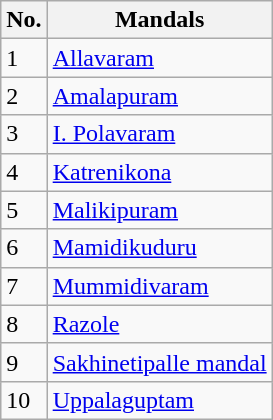<table class="wikitable">
<tr>
<th>No.</th>
<th>Mandals</th>
</tr>
<tr>
<td>1</td>
<td><a href='#'>Allavaram</a></td>
</tr>
<tr>
<td>2</td>
<td><a href='#'>Amalapuram</a></td>
</tr>
<tr>
<td>3</td>
<td><a href='#'>I. Polavaram</a></td>
</tr>
<tr>
<td>4</td>
<td><a href='#'>Katrenikona</a></td>
</tr>
<tr>
<td>5</td>
<td><a href='#'>Malikipuram</a></td>
</tr>
<tr>
<td>6</td>
<td><a href='#'>Mamidikuduru</a></td>
</tr>
<tr>
<td>7</td>
<td><a href='#'>Mummidivaram</a></td>
</tr>
<tr>
<td>8</td>
<td><a href='#'>Razole</a></td>
</tr>
<tr>
<td>9</td>
<td><a href='#'>Sakhinetipalle mandal</a></td>
</tr>
<tr>
<td>10</td>
<td><a href='#'>Uppalaguptam</a></td>
</tr>
</table>
